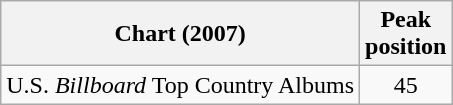<table class="wikitable">
<tr>
<th>Chart (2007)</th>
<th>Peak<br>position</th>
</tr>
<tr>
<td>U.S. <em>Billboard</em> Top Country Albums</td>
<td align="center">45</td>
</tr>
</table>
